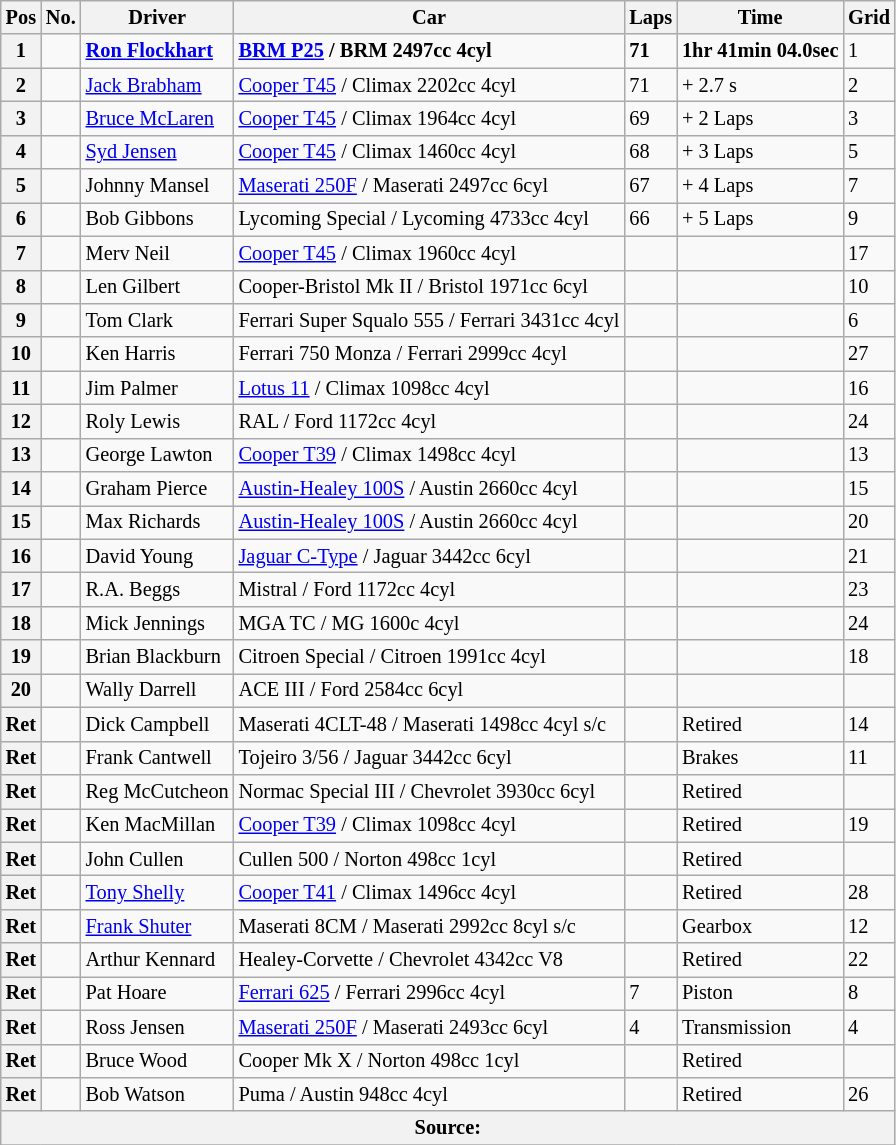<table class="wikitable" style="font-size: 85%;">
<tr>
<th>Pos</th>
<th>No.</th>
<th>Driver</th>
<th>Car</th>
<th>Laps</th>
<th>Time</th>
<th>Grid</th>
</tr>
<tr>
<th><strong>1</strong></th>
<td></td>
<td><strong> <a href='#'>Ron Flockhart</a></strong></td>
<td><strong><a href='#'>BRM P25</a> / BRM 2497cc 4cyl</strong></td>
<td><strong>71</strong></td>
<td><strong>1hr 41min 04.0sec</strong></td>
<td>1</td>
</tr>
<tr>
<th>2</th>
<td></td>
<td> <a href='#'>Jack Brabham</a></td>
<td><a href='#'>Cooper T45</a> / Climax 2202cc 4cyl</td>
<td>71</td>
<td>+ 2.7 s</td>
<td>2</td>
</tr>
<tr>
<th>3</th>
<td></td>
<td> <a href='#'>Bruce McLaren</a></td>
<td><a href='#'>Cooper T45</a> / Climax 1964cc 4cyl</td>
<td>69</td>
<td>+ 2 Laps</td>
<td>3</td>
</tr>
<tr>
<th>4</th>
<td></td>
<td> <a href='#'>Syd Jensen</a></td>
<td><a href='#'>Cooper T45</a> / Climax 1460cc 4cyl</td>
<td>68</td>
<td>+ 3 Laps</td>
<td>5</td>
</tr>
<tr>
<th>5</th>
<td></td>
<td> Johnny Mansel</td>
<td><a href='#'>Maserati 250F</a> / Maserati 2497cc 6cyl</td>
<td>67</td>
<td>+ 4 Laps</td>
<td>7</td>
</tr>
<tr>
<th>6</th>
<td></td>
<td> Bob Gibbons</td>
<td>Lycoming Special / Lycoming 4733cc 4cyl</td>
<td>66</td>
<td>+ 5 Laps</td>
<td>9</td>
</tr>
<tr>
<th>7</th>
<td></td>
<td> Merv Neil</td>
<td><a href='#'>Cooper T45</a> / Climax 1960cc 4cyl</td>
<td></td>
<td></td>
<td>17</td>
</tr>
<tr>
<th>8</th>
<td></td>
<td> Len Gilbert</td>
<td>Cooper-Bristol Mk II / Bristol 1971cc 6cyl</td>
<td></td>
<td></td>
<td>10</td>
</tr>
<tr>
<th>9</th>
<td></td>
<td> Tom Clark</td>
<td>Ferrari Super Squalo 555 / Ferrari 3431cc 4cyl</td>
<td></td>
<td></td>
<td>6</td>
</tr>
<tr>
<th>10</th>
<td></td>
<td> Ken Harris</td>
<td>Ferrari 750 Monza / Ferrari 2999cc 4cyl</td>
<td></td>
<td></td>
<td>27</td>
</tr>
<tr>
<th>11</th>
<td></td>
<td> Jim Palmer</td>
<td><a href='#'>Lotus 11</a> / Climax 1098cc 4cyl</td>
<td></td>
<td></td>
<td>16</td>
</tr>
<tr>
<th>12</th>
<td></td>
<td> Roly Lewis</td>
<td>RAL / Ford 1172cc 4cyl</td>
<td></td>
<td></td>
<td>24</td>
</tr>
<tr>
<th>13</th>
<td></td>
<td> George Lawton</td>
<td><a href='#'>Cooper T39</a> / Climax 1498cc 4cyl</td>
<td></td>
<td></td>
<td>13</td>
</tr>
<tr>
<th>14</th>
<td></td>
<td> Graham Pierce</td>
<td><a href='#'>Austin-Healey 100S</a> / Austin 2660cc 4cyl</td>
<td></td>
<td></td>
<td>15</td>
</tr>
<tr>
<th>15</th>
<td></td>
<td> Max Richards</td>
<td><a href='#'>Austin-Healey 100S</a> / Austin 2660cc 4cyl</td>
<td></td>
<td></td>
<td>20</td>
</tr>
<tr>
<th>16</th>
<td></td>
<td> David Young</td>
<td><a href='#'>Jaguar C-Type</a> / Jaguar 3442cc 6cyl</td>
<td></td>
<td></td>
<td>21</td>
</tr>
<tr>
<th>17</th>
<td></td>
<td> R.A. Beggs</td>
<td>Mistral / Ford 1172cc 4cyl</td>
<td></td>
<td></td>
<td>23</td>
</tr>
<tr>
<th>18</th>
<td></td>
<td> Mick Jennings</td>
<td>MGA TC / MG 1600c 4cyl</td>
<td></td>
<td></td>
<td>24</td>
</tr>
<tr>
<th>19</th>
<td></td>
<td> Brian Blackburn</td>
<td>Citroen Special / Citroen 1991cc 4cyl</td>
<td></td>
<td></td>
<td>18</td>
</tr>
<tr>
<th>20</th>
<td></td>
<td> Wally Darrell</td>
<td>ACE III / Ford 2584cc 6cyl</td>
<td></td>
<td></td>
<td></td>
</tr>
<tr>
<th>Ret</th>
<td></td>
<td> Dick Campbell</td>
<td>Maserati 4CLT-48 / Maserati 1498cc 4cyl s/c</td>
<td></td>
<td>Retired</td>
<td>14</td>
</tr>
<tr>
<th>Ret</th>
<td></td>
<td> Frank Cantwell</td>
<td>Tojeiro 3/56 / Jaguar 3442cc 6cyl</td>
<td></td>
<td>Brakes</td>
<td>11</td>
</tr>
<tr>
<th>Ret</th>
<td></td>
<td> Reg McCutcheon</td>
<td>Normac Special III / Chevrolet 3930cc 6cyl</td>
<td></td>
<td>Retired</td>
<td></td>
</tr>
<tr>
<th>Ret</th>
<td></td>
<td> Ken MacMillan</td>
<td><a href='#'>Cooper T39</a> / Climax 1098cc 4cyl</td>
<td></td>
<td>Retired</td>
<td>19</td>
</tr>
<tr>
<th>Ret</th>
<td></td>
<td> John Cullen</td>
<td>Cullen 500 / Norton 498cc 1cyl</td>
<td></td>
<td>Retired</td>
<td></td>
</tr>
<tr>
<th>Ret</th>
<td></td>
<td> <a href='#'>Tony Shelly</a></td>
<td><a href='#'>Cooper T41</a> / Climax 1496cc 4cyl</td>
<td></td>
<td>Retired</td>
<td>28</td>
</tr>
<tr>
<th>Ret</th>
<td></td>
<td> <a href='#'>Frank Shuter</a></td>
<td>Maserati 8CM / Maserati 2992cc 8cyl s/c</td>
<td></td>
<td>Gearbox</td>
<td>12</td>
</tr>
<tr>
<th>Ret</th>
<td></td>
<td> Arthur Kennard</td>
<td>Healey-Corvette / Chevrolet 4342cc V8</td>
<td></td>
<td>Retired</td>
<td>22</td>
</tr>
<tr>
<th>Ret</th>
<td></td>
<td> Pat Hoare</td>
<td><a href='#'>Ferrari 625</a> / Ferrari 2996cc 4cyl</td>
<td>7</td>
<td>Piston</td>
<td>8</td>
</tr>
<tr>
<th>Ret</th>
<td></td>
<td> Ross Jensen</td>
<td><a href='#'>Maserati 250F</a> / Maserati 2493cc 6cyl</td>
<td>4</td>
<td>Transmission</td>
<td>4</td>
</tr>
<tr>
<th>Ret</th>
<td></td>
<td> Bruce Wood</td>
<td>Cooper Mk X / Norton 498cc 1cyl</td>
<td></td>
<td>Retired</td>
<td></td>
</tr>
<tr>
<th>Ret</th>
<td></td>
<td> Bob Watson</td>
<td>Puma / Austin 948cc 4cyl</td>
<td></td>
<td>Retired</td>
<td>26</td>
</tr>
<tr>
<th colspan=7>Source:</th>
</tr>
<tr>
</tr>
</table>
